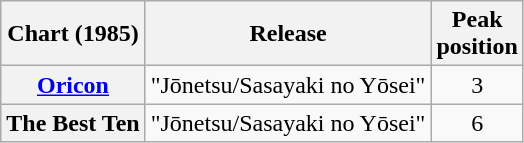<table class="wikitable plainrowheaders sortable" style="text-align:center;">
<tr>
<th scope="col">Chart (1985)</th>
<th scope="col">Release</th>
<th scope="col">Peak<br>position</th>
</tr>
<tr>
<th scope="row"><a href='#'>Oricon</a></th>
<td>"Jōnetsu/Sasayaki no Yōsei"</td>
<td>3</td>
</tr>
<tr>
<th scope="row">The Best Ten</th>
<td>"Jōnetsu/Sasayaki no Yōsei"</td>
<td>6</td>
</tr>
</table>
